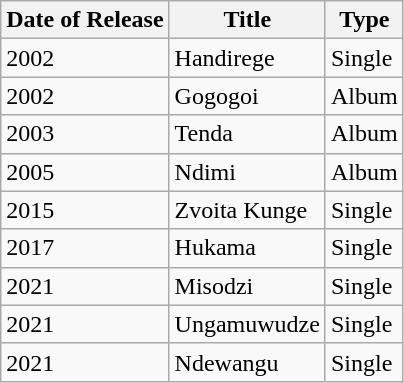<table class="wikitable">
<tr>
<th>Date of Release</th>
<th>Title</th>
<th>Type</th>
</tr>
<tr>
<td>2002</td>
<td>Handirege</td>
<td>Single</td>
</tr>
<tr>
<td>2002</td>
<td>Gogogoi</td>
<td>Album</td>
</tr>
<tr>
<td>2003</td>
<td>Tenda</td>
<td>Album</td>
</tr>
<tr>
<td>2005</td>
<td>Ndimi</td>
<td>Album</td>
</tr>
<tr>
<td>2015</td>
<td>Zvoita Kunge</td>
<td>Single</td>
</tr>
<tr>
<td>2017</td>
<td>Hukama</td>
<td>Single</td>
</tr>
<tr>
<td>2021</td>
<td>Misodzi</td>
<td>Single</td>
</tr>
<tr>
<td>2021</td>
<td>Ungamuwudze</td>
<td>Single</td>
</tr>
<tr>
<td>2021</td>
<td>Ndewangu</td>
<td>Single</td>
</tr>
</table>
